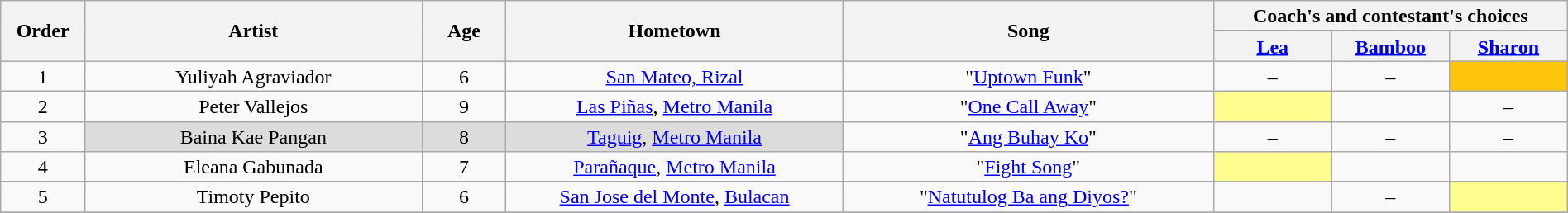<table class="wikitable" style="text-align:center; line-height:17px; width:100%;">
<tr>
<th scope="col" rowspan="2" width="05%">Order</th>
<th scope="col" rowspan="2" width="20%">Artist</th>
<th scope="col" rowspan="2" width="05%">Age</th>
<th scope="col" rowspan="2" width="20%">Hometown</th>
<th scope="col" rowspan="2" width="22%">Song</th>
<th scope="col" colspan="4" width="28%">Coach's and contestant's choices</th>
</tr>
<tr>
<th width="07%"><a href='#'>Lea</a></th>
<th width="07%"><a href='#'>Bamboo</a></th>
<th width="07%"><a href='#'>Sharon</a></th>
</tr>
<tr>
<td scope="row">1</td>
<td>Yuliyah Agraviador</td>
<td>6</td>
<td><a href='#'>San Mateo, Rizal</a></td>
<td>"<a href='#'>Uptown Funk</a>"</td>
<td>–</td>
<td>–</td>
<td style="background:#ffc40c;"><strong></strong></td>
</tr>
<tr>
<td scope="row">2</td>
<td>Peter Vallejos</td>
<td>9</td>
<td><a href='#'>Las Piñas</a>, <a href='#'>Metro Manila</a></td>
<td>"<a href='#'>One Call Away</a>"</td>
<td style="background:#fdfc8f;"><strong></strong></td>
<td><strong></strong></td>
<td>–</td>
</tr>
<tr>
<td scope="row">3</td>
<td style="background:#DCDCDC;">Baina Kae Pangan</td>
<td style="background:#DCDCDC;">8</td>
<td style="background:#DCDCDC;"><a href='#'>Taguig</a>, <a href='#'>Metro Manila</a></td>
<td>"<a href='#'>Ang Buhay Ko</a>"</td>
<td>–</td>
<td>–</td>
<td>–</td>
</tr>
<tr>
<td scope="row">4</td>
<td>Eleana Gabunada</td>
<td>7</td>
<td><a href='#'>Parañaque</a>, <a href='#'>Metro Manila</a></td>
<td>"<a href='#'>Fight Song</a>"</td>
<td style="background:#fdfc8f;"><strong></strong></td>
<td><strong></strong></td>
<td><strong></strong></td>
</tr>
<tr>
<td>5</td>
<td>Timoty Pepito</td>
<td>6</td>
<td><a href='#'>San Jose del Monte</a>, <a href='#'>Bulacan</a></td>
<td>"<a href='#'>Natutulog Ba ang Diyos?</a>"</td>
<td><strong></strong></td>
<td>–</td>
<td style="background:#fdfc8f;"><strong></strong></td>
</tr>
<tr>
</tr>
</table>
